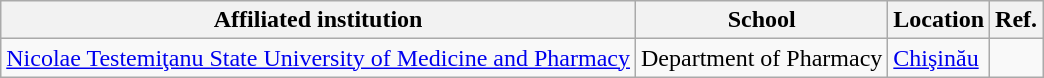<table class="wikitable sortable">
<tr>
<th>Affiliated institution</th>
<th>School</th>
<th>Location</th>
<th>Ref.</th>
</tr>
<tr>
<td><a href='#'>Nicolae Testemiţanu State University of Medicine and Pharmacy</a></td>
<td>Department of Pharmacy</td>
<td><a href='#'>Chişinău</a></td>
<td></td>
</tr>
</table>
